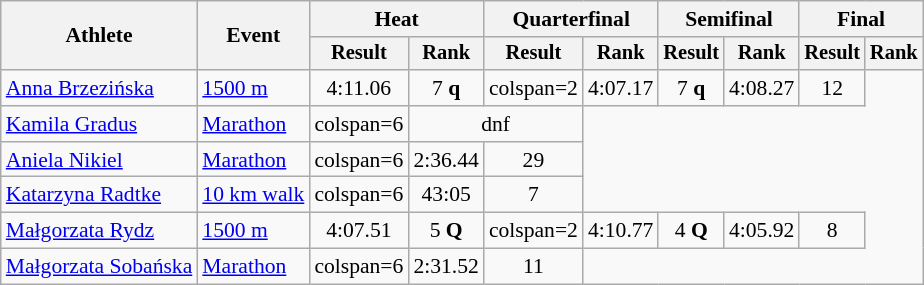<table class=wikitable style="font-size:90%">
<tr>
<th rowspan="2">Athlete</th>
<th rowspan="2">Event</th>
<th colspan="2">Heat</th>
<th colspan="2">Quarterfinal</th>
<th colspan="2">Semifinal</th>
<th colspan="2">Final</th>
</tr>
<tr style="font-size:95%">
<th>Result</th>
<th>Rank</th>
<th>Result</th>
<th>Rank</th>
<th>Result</th>
<th>Rank</th>
<th>Result</th>
<th>Rank</th>
</tr>
<tr align=center>
<td align=left><a href='#'>Anna Brzezińska</a></td>
<td align=left><a href='#'>1500 m</a></td>
<td>4:11.06</td>
<td>7 <strong>q</strong></td>
<td>colspan=2 </td>
<td>4:07.17</td>
<td>7 <strong>q</strong></td>
<td>4:08.27</td>
<td>12</td>
</tr>
<tr align=center>
<td align=left><a href='#'>Kamila Gradus</a></td>
<td align=left><a href='#'>Marathon</a></td>
<td>colspan=6 </td>
<td colspan=2>dnf</td>
</tr>
<tr align=center>
<td align=left><a href='#'>Aniela Nikiel</a></td>
<td align=left><a href='#'>Marathon</a></td>
<td>colspan=6 </td>
<td>2:36.44</td>
<td>29</td>
</tr>
<tr align=center>
<td align=left><a href='#'>Katarzyna Radtke</a></td>
<td align=left><a href='#'>10 km walk</a></td>
<td>colspan=6 </td>
<td>43:05</td>
<td>7</td>
</tr>
<tr align=center>
<td align=left><a href='#'>Małgorzata Rydz</a></td>
<td align=left><a href='#'>1500 m</a></td>
<td>4:07.51</td>
<td>5 <strong>Q</strong></td>
<td>colspan=2 </td>
<td>4:10.77</td>
<td>4 <strong>Q</strong></td>
<td>4:05.92</td>
<td>8</td>
</tr>
<tr align=center>
<td align=left><a href='#'>Małgorzata Sobańska</a></td>
<td align=left><a href='#'>Marathon</a></td>
<td>colspan=6 </td>
<td>2:31.52</td>
<td>11</td>
</tr>
</table>
